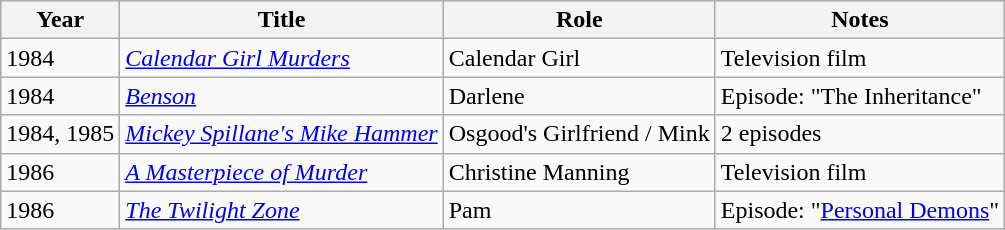<table class="wikitable sortable">
<tr>
<th>Year</th>
<th>Title</th>
<th>Role</th>
<th>Notes</th>
</tr>
<tr>
<td>1984</td>
<td><em><a href='#'>Calendar Girl Murders</a></em></td>
<td>Calendar Girl</td>
<td>Television film</td>
</tr>
<tr>
<td>1984</td>
<td><a href='#'><em>Benson</em></a></td>
<td>Darlene</td>
<td>Episode: "The Inheritance"</td>
</tr>
<tr>
<td>1984, 1985</td>
<td><a href='#'><em>Mickey Spillane's Mike Hammer</em></a></td>
<td>Osgood's Girlfriend / Mink</td>
<td>2 episodes</td>
</tr>
<tr>
<td>1986</td>
<td><em><a href='#'>A Masterpiece of Murder</a></em></td>
<td>Christine Manning</td>
<td>Television film</td>
</tr>
<tr>
<td>1986</td>
<td><a href='#'><em>The Twilight Zone</em></a></td>
<td>Pam</td>
<td>Episode: "<a href='#'>Personal Demons</a>"</td>
</tr>
</table>
